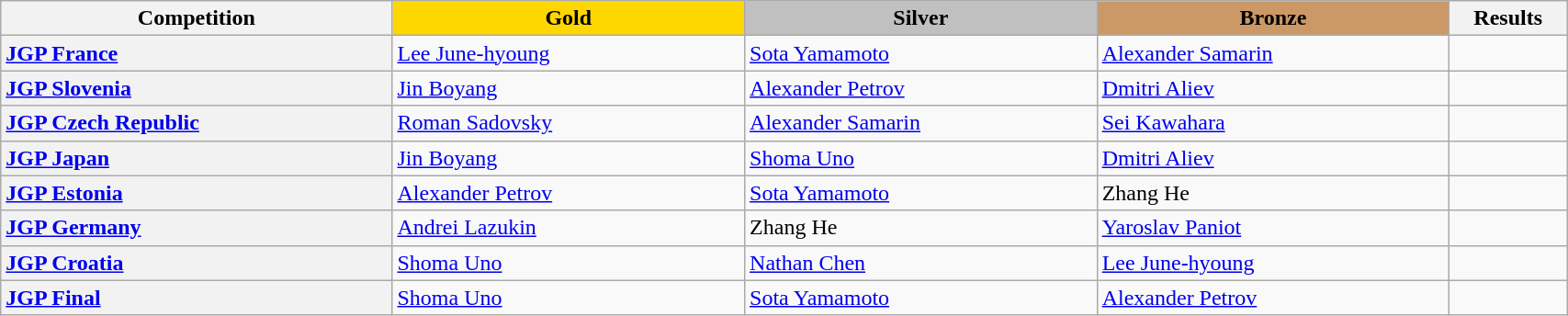<table class="wikitable unsortable" style="text-align:left; width:90%">
<tr>
<th scope="col" style="text-align:center; width:25%">Competition</th>
<td scope="col" style="text-align:center; width:22.5%; background:gold"><strong>Gold</strong></td>
<td scope="col" style="text-align:center; width:22.5%; background:silver"><strong>Silver</strong></td>
<td scope="col" style="text-align:center; width:22.5%; background:#c96"><strong>Bronze</strong></td>
<th scope="col" style="text-align:center; width:7.5%">Results</th>
</tr>
<tr>
<th scope="row" style="text-align:left"> <a href='#'>JGP France</a></th>
<td> <a href='#'>Lee June-hyoung</a></td>
<td> <a href='#'>Sota Yamamoto</a></td>
<td> <a href='#'>Alexander Samarin</a></td>
<td></td>
</tr>
<tr>
<th scope="row" style="text-align:left"> <a href='#'>JGP Slovenia</a></th>
<td> <a href='#'>Jin Boyang</a></td>
<td> <a href='#'>Alexander Petrov</a></td>
<td> <a href='#'>Dmitri Aliev</a></td>
<td></td>
</tr>
<tr>
<th scope="row" style="text-align:left"> <a href='#'>JGP Czech Republic</a></th>
<td> <a href='#'>Roman Sadovsky</a></td>
<td> <a href='#'>Alexander Samarin</a></td>
<td> <a href='#'>Sei Kawahara</a></td>
<td></td>
</tr>
<tr>
<th scope="row" style="text-align:left"> <a href='#'>JGP Japan</a></th>
<td> <a href='#'>Jin Boyang</a></td>
<td> <a href='#'>Shoma Uno</a></td>
<td> <a href='#'>Dmitri Aliev</a></td>
<td></td>
</tr>
<tr>
<th scope="row" style="text-align:left"> <a href='#'>JGP Estonia</a></th>
<td> <a href='#'>Alexander Petrov</a></td>
<td> <a href='#'>Sota Yamamoto</a></td>
<td> Zhang He</td>
<td></td>
</tr>
<tr>
<th scope="row" style="text-align:left"> <a href='#'>JGP Germany</a></th>
<td> <a href='#'>Andrei Lazukin</a></td>
<td> Zhang He</td>
<td> <a href='#'>Yaroslav Paniot</a></td>
<td></td>
</tr>
<tr>
<th scope="row" style="text-align:left"> <a href='#'>JGP Croatia</a></th>
<td> <a href='#'>Shoma Uno</a></td>
<td> <a href='#'>Nathan Chen</a></td>
<td> <a href='#'>Lee June-hyoung</a></td>
<td></td>
</tr>
<tr>
<th scope="row" style="text-align:left"> <a href='#'>JGP Final</a></th>
<td> <a href='#'>Shoma Uno</a></td>
<td> <a href='#'>Sota Yamamoto</a></td>
<td> <a href='#'>Alexander Petrov</a></td>
<td></td>
</tr>
</table>
